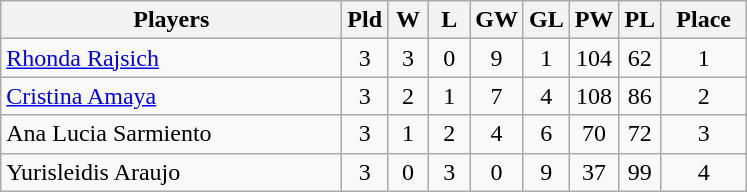<table class=wikitable style="text-align:center">
<tr>
<th width=220>Players</th>
<th width=20>Pld</th>
<th width=20>W</th>
<th width=20>L</th>
<th width=20>GW</th>
<th width=20>GL</th>
<th width=20>PW</th>
<th width=20>PL</th>
<th width=50>Place</th>
</tr>
<tr>
<td align=left> <a href='#'>Rhonda Rajsich</a></td>
<td>3</td>
<td>3</td>
<td>0</td>
<td>9</td>
<td>1</td>
<td>104</td>
<td>62</td>
<td>1</td>
</tr>
<tr>
<td align=left> <a href='#'>Cristina Amaya</a></td>
<td>3</td>
<td>2</td>
<td>1</td>
<td>7</td>
<td>4</td>
<td>108</td>
<td>86</td>
<td>2</td>
</tr>
<tr>
<td align=left> Ana Lucia Sarmiento</td>
<td>3</td>
<td>1</td>
<td>2</td>
<td>4</td>
<td>6</td>
<td>70</td>
<td>72</td>
<td>3</td>
</tr>
<tr>
<td align=left> Yurisleidis Araujo</td>
<td>3</td>
<td>0</td>
<td>3</td>
<td>0</td>
<td>9</td>
<td>37</td>
<td>99</td>
<td>4</td>
</tr>
</table>
